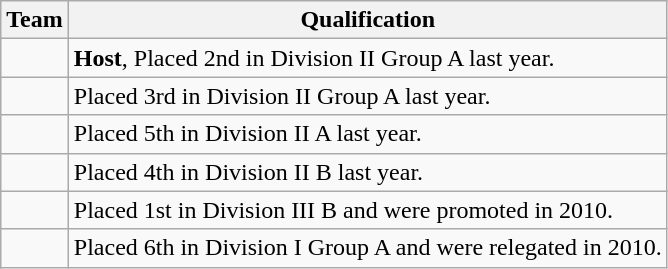<table class="wikitable">
<tr>
<th>Team</th>
<th>Qualification</th>
</tr>
<tr>
<td></td>
<td><strong>Host</strong>, Placed 2nd in Division II Group A last year.</td>
</tr>
<tr>
<td></td>
<td>Placed 3rd in Division II Group A last year.</td>
</tr>
<tr>
<td></td>
<td>Placed 5th in Division II A last year.</td>
</tr>
<tr>
<td></td>
<td>Placed 4th in Division II B last year.</td>
</tr>
<tr>
<td></td>
<td>Placed 1st in Division III B and were promoted in 2010.</td>
</tr>
<tr>
<td></td>
<td>Placed 6th in Division I Group A and were relegated in 2010.</td>
</tr>
</table>
